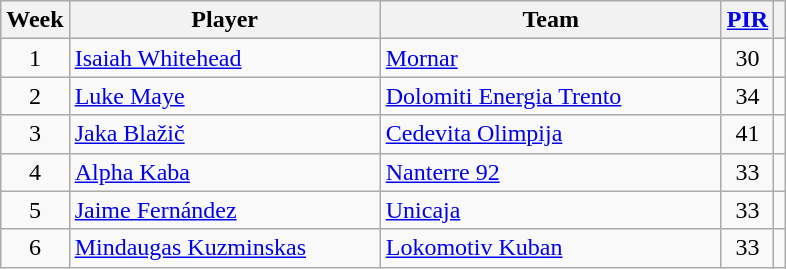<table class="wikitable sortable" style="text-align: center;">
<tr>
<th>Week</th>
<th style="width:200px;">Player</th>
<th style="width:220px;">Team</th>
<th><a href='#'>PIR</a></th>
<th></th>
</tr>
<tr>
<td>1</td>
<td align=left> <a href='#'>Isaiah Whitehead</a></td>
<td align=left> <a href='#'>Mornar</a></td>
<td>30</td>
<td></td>
</tr>
<tr>
<td>2</td>
<td align=left> <a href='#'>Luke Maye</a></td>
<td align=left> <a href='#'>Dolomiti Energia Trento</a></td>
<td>34</td>
<td></td>
</tr>
<tr>
<td>3</td>
<td align=left> <a href='#'>Jaka Blažič</a></td>
<td align=left> <a href='#'>Cedevita Olimpija</a></td>
<td>41</td>
<td></td>
</tr>
<tr>
<td>4</td>
<td align=left> <a href='#'>Alpha Kaba</a></td>
<td align=left> <a href='#'>Nanterre 92</a></td>
<td>33</td>
<td></td>
</tr>
<tr>
<td>5</td>
<td align=left> <a href='#'>Jaime Fernández</a></td>
<td align=left><a href='#'>Unicaja</a></td>
<td>33</td>
<td></td>
</tr>
<tr>
<td>6</td>
<td style="text-align:left;"> <a href='#'>Mindaugas Kuzminskas</a></td>
<td style="text-align:left;"> <a href='#'>Lokomotiv Kuban</a></td>
<td>33</td>
<td></td>
</tr>
</table>
